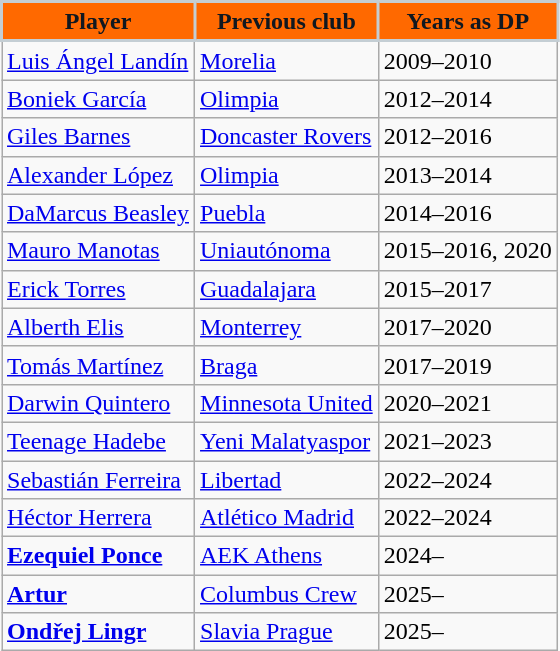<table class="wikitable" style="text-align:center">
<tr>
<th style="background:#FF6900; color:#101820; border:2px solid #C4CED4;">Player</th>
<th style="background:#FF6900; color:#101820; border:2px solid #C4CED4;">Previous club</th>
<th style="background:#FF6900; color:#101820; border:2px solid #C4CED4;">Years as DP</th>
</tr>
<tr>
<td align=left> <a href='#'>Luis Ángel Landín</a></td>
<td align=left> <a href='#'>Morelia</a></td>
<td align=left>2009–2010</td>
</tr>
<tr>
<td align=left> <a href='#'>Boniek García</a></td>
<td align=left> <a href='#'>Olimpia</a></td>
<td align=left>2012–2014</td>
</tr>
<tr>
<td align=left> <a href='#'>Giles Barnes</a></td>
<td align=left> <a href='#'>Doncaster Rovers</a></td>
<td align=left>2012–2016</td>
</tr>
<tr>
<td align=left> <a href='#'>Alexander López</a></td>
<td align=left> <a href='#'>Olimpia</a></td>
<td align=left>2013–2014</td>
</tr>
<tr>
<td align=left> <a href='#'>DaMarcus Beasley</a></td>
<td align=left> <a href='#'>Puebla</a></td>
<td align=left>2014–2016</td>
</tr>
<tr>
<td align=left> <a href='#'>Mauro Manotas</a></td>
<td align=left> <a href='#'>Uniautónoma</a></td>
<td align=left>2015–2016, 2020</td>
</tr>
<tr>
<td align=left> <a href='#'>Erick Torres</a></td>
<td align=left> <a href='#'>Guadalajara</a></td>
<td align=left>2015–2017</td>
</tr>
<tr>
<td align=left> <a href='#'>Alberth Elis</a></td>
<td align=left> <a href='#'>Monterrey</a></td>
<td align=left>2017–2020</td>
</tr>
<tr>
<td align=left> <a href='#'>Tomás Martínez</a></td>
<td align=left> <a href='#'>Braga</a></td>
<td align=left>2017–2019</td>
</tr>
<tr>
<td align=left> <a href='#'>Darwin Quintero</a></td>
<td align=left> <a href='#'>Minnesota United</a></td>
<td align=left>2020–2021</td>
</tr>
<tr>
<td align=left> <a href='#'>Teenage Hadebe</a></td>
<td align=left> <a href='#'>Yeni Malatyaspor</a></td>
<td align=left>2021–2023</td>
</tr>
<tr>
<td align=left> <a href='#'>Sebastián Ferreira</a></td>
<td align=left> <a href='#'>Libertad</a></td>
<td align=left>2022–2024</td>
</tr>
<tr>
<td align=left> <a href='#'>Héctor Herrera</a></td>
<td align=left> <a href='#'>Atlético Madrid</a></td>
<td align=left>2022–2024</td>
</tr>
<tr>
<td align=left> <strong><a href='#'>Ezequiel Ponce</a></strong></td>
<td align=left> <a href='#'>AEK Athens</a></td>
<td align=left>2024–</td>
</tr>
<tr>
<td align=left> <strong><a href='#'>Artur</a></strong></td>
<td align=left> <a href='#'>Columbus Crew</a></td>
<td align=left>2025–</td>
</tr>
<tr>
<td align=left> <strong><a href='#'>Ondřej Lingr</a></strong></td>
<td align=left> <a href='#'>Slavia Prague</a></td>
<td align=left>2025–</td>
</tr>
</table>
